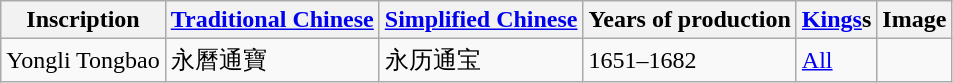<table class="wikitable">
<tr>
<th>Inscription</th>
<th><a href='#'>Traditional Chinese</a></th>
<th><a href='#'>Simplified Chinese</a></th>
<th>Years of production</th>
<th><a href='#'>Kings</a>s</th>
<th>Image</th>
</tr>
<tr>
<td>Yongli Tongbao</td>
<td>永曆通寶</td>
<td>永历通宝</td>
<td>1651–1682</td>
<td><a href='#'>All</a></td>
<td></td>
</tr>
</table>
